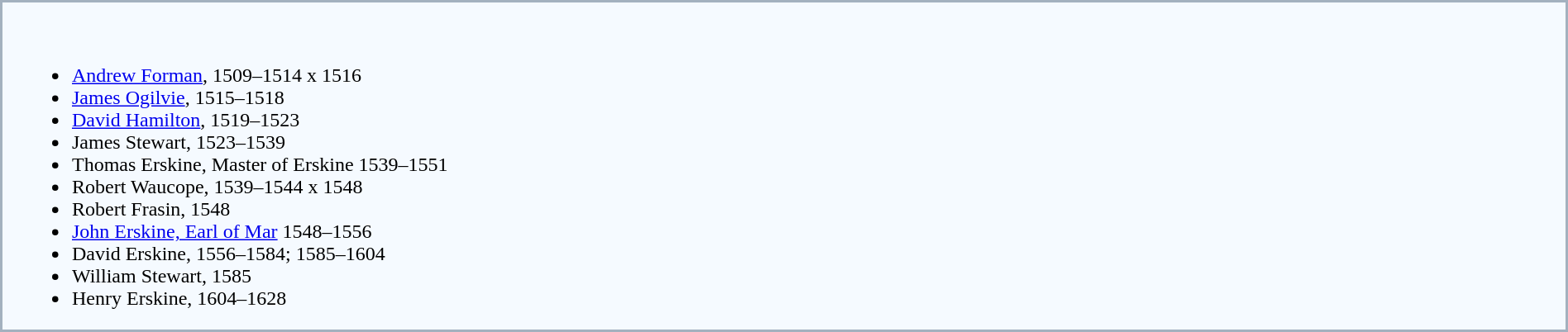<table cellspacing="0" cellpadding="0" style="width:100%; border:2px #a3b1bf solid; margin-top: 1em; align: center; margin-top:0em; padding-top:1em; padding-left:1em; padding-right:1em; background:#f5faff;">
<tr>
<td><br><ul><li><a href='#'>Andrew Forman</a>, 1509–1514 x 1516</li><li><a href='#'>James Ogilvie</a>, 1515–1518</li><li><a href='#'>David Hamilton</a>, 1519–1523</li><li>James Stewart, 1523–1539</li><li>Thomas Erskine, Master of Erskine 1539–1551</li><li>Robert Waucope, 1539–1544 x 1548</li><li>Robert Frasin, 1548</li><li><a href='#'>John Erskine, Earl of Mar</a> 1548–1556</li><li>David Erskine, 1556–1584; 1585–1604</li><li>William Stewart, 1585</li><li>Henry Erskine, 1604–1628</li></ul></td>
</tr>
</table>
